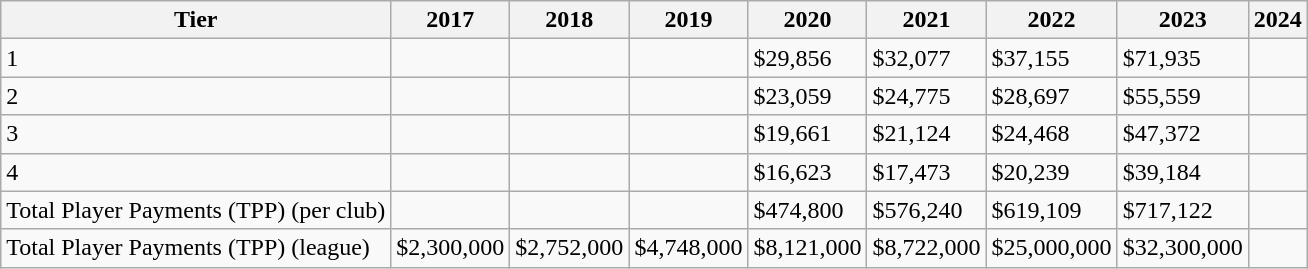<table class="wikitable" style="text-align:left;">
<tr>
<th>Tier</th>
<th>2017</th>
<th>2018</th>
<th>2019</th>
<th>2020</th>
<th>2021</th>
<th>2022</th>
<th>2023</th>
<th>2024</th>
</tr>
<tr>
<td>1</td>
<td></td>
<td></td>
<td></td>
<td>$29,856</td>
<td>$32,077</td>
<td>$37,155</td>
<td>$71,935</td>
<td></td>
</tr>
<tr>
<td>2</td>
<td></td>
<td></td>
<td></td>
<td>$23,059</td>
<td>$24,775</td>
<td>$28,697</td>
<td>$55,559</td>
<td></td>
</tr>
<tr>
<td>3</td>
<td></td>
<td></td>
<td></td>
<td>$19,661</td>
<td>$21,124</td>
<td>$24,468</td>
<td>$47,372</td>
<td></td>
</tr>
<tr>
<td>4</td>
<td></td>
<td></td>
<td></td>
<td>$16,623</td>
<td>$17,473</td>
<td>$20,239</td>
<td>$39,184</td>
<td></td>
</tr>
<tr>
<td>Total Player Payments (TPP) (per club)</td>
<td></td>
<td></td>
<td></td>
<td>$474,800</td>
<td>$576,240</td>
<td>$619,109</td>
<td>$717,122</td>
<td></td>
</tr>
<tr>
<td>Total Player Payments (TPP) (league)</td>
<td>$2,300,000</td>
<td>$2,752,000</td>
<td>$4,748,000</td>
<td>$8,121,000</td>
<td>$8,722,000</td>
<td>$25,000,000</td>
<td>$32,300,000</td>
<td></td>
</tr>
</table>
